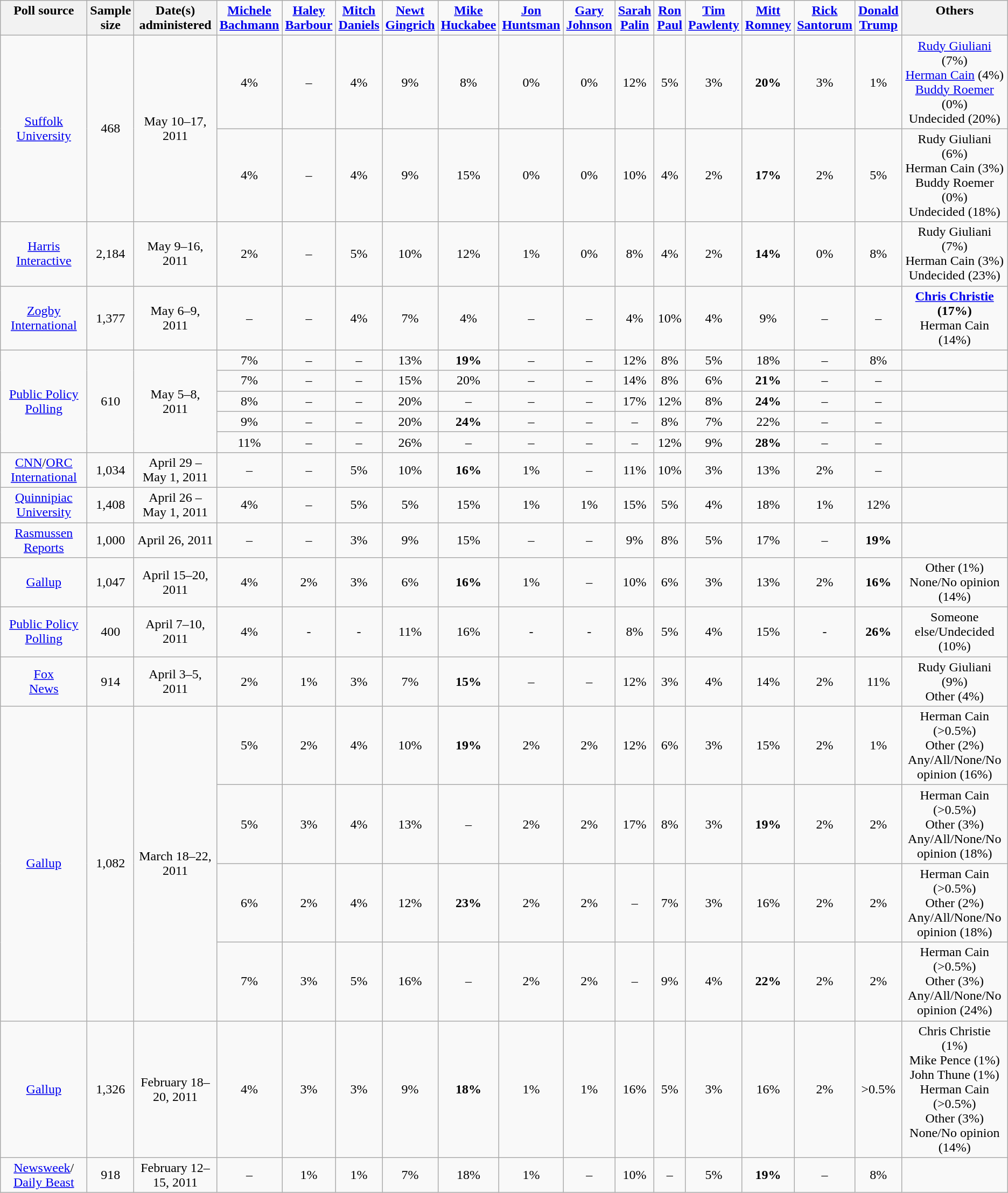<table class="wikitable" style="text-align:center">
<tr valign=top>
<th style="width:100px;">Poll source</th>
<th>Sample<br>size</th>
<th>Date(s)<br> administered</th>
<td><strong><a href='#'>Michele<br> Bachmann</a></strong></td>
<td><strong><a href='#'>Haley<br> Barbour</a></strong></td>
<td><strong><a href='#'>Mitch<br> Daniels</a></strong></td>
<td><strong><a href='#'>Newt<br> Gingrich</a></strong></td>
<td><strong><a href='#'>Mike<br> Huckabee</a></strong></td>
<td><strong><a href='#'>Jon<br> Huntsman</a></strong></td>
<td><strong><a href='#'>Gary<br> Johnson</a></strong></td>
<td><strong><a href='#'>Sarah<br> Palin</a></strong></td>
<td><strong><a href='#'>Ron<br> Paul</a></strong></td>
<td><strong><a href='#'>Tim<br> Pawlenty</a></strong></td>
<td><strong><a href='#'>Mitt<br> Romney</a></strong></td>
<td><strong><a href='#'>Rick<br> Santorum</a></strong></td>
<td><strong><a href='#'>Donald<br> Trump</a></strong></td>
<th>Others</th>
</tr>
<tr>
<td rowspan=2><a href='#'>Suffolk University</a></td>
<td rowspan=2>468</td>
<td rowspan=2>May 10–17, 2011</td>
<td>4%</td>
<td>–</td>
<td>4%</td>
<td>9%</td>
<td>8%</td>
<td>0%</td>
<td>0%</td>
<td>12%</td>
<td>5%</td>
<td>3%</td>
<td><strong>20%</strong></td>
<td>3%</td>
<td>1%</td>
<td><a href='#'>Rudy Giuliani</a> (7%)<br><a href='#'>Herman Cain</a> (4%)<br><a href='#'>Buddy Roemer</a> (0%)<br>Undecided (20%)</td>
</tr>
<tr>
<td>4%</td>
<td>–</td>
<td>4%</td>
<td>9%</td>
<td>15%</td>
<td>0%</td>
<td>0%</td>
<td>10%</td>
<td>4%</td>
<td>2%</td>
<td><strong>17%</strong></td>
<td>2%</td>
<td>5%</td>
<td>Rudy Giuliani (6%)<br>Herman Cain (3%)<br>Buddy Roemer (0%)<br>Undecided (18%)</td>
</tr>
<tr>
<td><a href='#'>Harris Interactive</a></td>
<td>2,184</td>
<td>May 9–16, 2011</td>
<td>2%</td>
<td>–</td>
<td>5%</td>
<td>10%</td>
<td>12%</td>
<td>1%</td>
<td>0%</td>
<td>8%</td>
<td>4%</td>
<td>2%</td>
<td><strong>14%</strong></td>
<td>0%</td>
<td>8%</td>
<td>Rudy Giuliani (7%)<br>Herman Cain (3%)<br>Undecided (23%)</td>
</tr>
<tr>
<td><a href='#'>Zogby<br>International</a></td>
<td>1,377</td>
<td>May 6–9, 2011</td>
<td>–</td>
<td>–</td>
<td>4%</td>
<td>7%</td>
<td>4%</td>
<td>–</td>
<td>–</td>
<td>4%</td>
<td>10%</td>
<td>4%</td>
<td>9%</td>
<td>–</td>
<td>–</td>
<td><span><strong><a href='#'>Chris Christie</a> (17%)</strong></span><br>Herman Cain (14%)</td>
</tr>
<tr>
<td rowspan=5><a href='#'>Public Policy Polling</a></td>
<td rowspan=5>610</td>
<td rowspan=5>May 5–8, 2011</td>
<td>7%</td>
<td>–</td>
<td>–</td>
<td>13%</td>
<td><strong>19%</strong></td>
<td>–</td>
<td>–</td>
<td>12%</td>
<td>8%</td>
<td>5%</td>
<td>18%</td>
<td>–</td>
<td>8%</td>
<td></td>
</tr>
<tr>
<td>7%</td>
<td>–</td>
<td>–</td>
<td>15%</td>
<td>20%</td>
<td>–</td>
<td>–</td>
<td>14%</td>
<td>8%</td>
<td>6%</td>
<td><strong>21%</strong></td>
<td>–</td>
<td>–</td>
<td></td>
</tr>
<tr>
<td>8%</td>
<td>–</td>
<td>–</td>
<td>20%</td>
<td>–</td>
<td>–</td>
<td>–</td>
<td>17%</td>
<td>12%</td>
<td>8%</td>
<td><strong>24%</strong></td>
<td>–</td>
<td>–</td>
<td></td>
</tr>
<tr>
<td>9%</td>
<td>–</td>
<td>–</td>
<td>20%</td>
<td><strong>24%</strong></td>
<td>–</td>
<td>–</td>
<td>–</td>
<td>8%</td>
<td>7%</td>
<td>22%</td>
<td>–</td>
<td>–</td>
<td></td>
</tr>
<tr>
<td>11%</td>
<td>–</td>
<td>–</td>
<td>26%</td>
<td>–</td>
<td>–</td>
<td>–</td>
<td>–</td>
<td>12%</td>
<td>9%</td>
<td><strong>28%</strong></td>
<td>–</td>
<td>–</td>
<td></td>
</tr>
<tr>
<td><a href='#'>CNN</a>/<a href='#'>ORC International</a></td>
<td>1,034</td>
<td>April 29 – May 1, 2011</td>
<td>–</td>
<td>–</td>
<td>5%</td>
<td>10%</td>
<td><strong>16%</strong></td>
<td>1%</td>
<td>–</td>
<td>11%</td>
<td>10%</td>
<td>3%</td>
<td>13%</td>
<td>2%</td>
<td>–</td>
<td></td>
</tr>
<tr>
<td><a href='#'>Quinnipiac<br>University</a></td>
<td>1,408</td>
<td>April 26 – May 1, 2011</td>
<td>4%</td>
<td>–</td>
<td>5%</td>
<td>5%</td>
<td>15%</td>
<td>1%</td>
<td>1%</td>
<td>15%</td>
<td>5%</td>
<td>4%</td>
<td>18%</td>
<td>1%</td>
<td>12%</td>
<td></td>
</tr>
<tr>
<td><a href='#'>Rasmussen<br>Reports</a></td>
<td>1,000</td>
<td>April 26, 2011</td>
<td>–</td>
<td>–</td>
<td>3%</td>
<td>9%</td>
<td>15%</td>
<td>–</td>
<td>–</td>
<td>9%</td>
<td>8%</td>
<td>5%</td>
<td>17%</td>
<td>–</td>
<td><strong>19%</strong></td>
<td></td>
</tr>
<tr>
<td><a href='#'>Gallup</a></td>
<td>1,047</td>
<td>April 15–20, 2011</td>
<td>4%</td>
<td>2%</td>
<td>3%</td>
<td>6%</td>
<td><strong>16%</strong></td>
<td>1%</td>
<td>–</td>
<td>10%</td>
<td>6%</td>
<td>3%</td>
<td>13%</td>
<td>2%</td>
<td><strong>16%</strong></td>
<td>Other (1%)<br>None/No opinion (14%)</td>
</tr>
<tr>
<td><a href='#'>Public Policy Polling</a></td>
<td>400</td>
<td>April 7–10, 2011</td>
<td>4%</td>
<td>-</td>
<td>-</td>
<td>11%</td>
<td>16%</td>
<td>-</td>
<td>-</td>
<td>8%</td>
<td>5%</td>
<td>4%</td>
<td>15%</td>
<td>-</td>
<td><strong>26%</strong></td>
<td>Someone else/Undecided (10%)</td>
</tr>
<tr>
<td><a href='#'>Fox<br>News</a></td>
<td>914</td>
<td>April 3–5, 2011</td>
<td>2%</td>
<td>1%</td>
<td>3%</td>
<td>7%</td>
<td><strong>15%</strong></td>
<td>–</td>
<td>–</td>
<td>12%</td>
<td>3%</td>
<td>4%</td>
<td>14%</td>
<td>2%</td>
<td>11%</td>
<td>Rudy Giuliani (9%)<br>Other (4%)</td>
</tr>
<tr>
<td rowspan=4><a href='#'>Gallup</a></td>
<td rowspan=4>1,082</td>
<td rowspan=4>March 18–22, 2011</td>
<td>5%</td>
<td>2%</td>
<td>4%</td>
<td>10%</td>
<td><strong>19%</strong></td>
<td>2%</td>
<td>2%</td>
<td>12%</td>
<td>6%</td>
<td>3%</td>
<td>15%</td>
<td>2%</td>
<td>1%</td>
<td>Herman Cain (>0.5%)<br>Other (2%)<br>Any/All/None/No opinion (16%)</td>
</tr>
<tr>
<td>5%</td>
<td>3%</td>
<td>4%</td>
<td>13%</td>
<td>–</td>
<td>2%</td>
<td>2%</td>
<td>17%</td>
<td>8%</td>
<td>3%</td>
<td><strong>19%</strong></td>
<td>2%</td>
<td>2%</td>
<td>Herman Cain (>0.5%)<br>Other (3%)<br>Any/All/None/No opinion (18%)</td>
</tr>
<tr>
<td>6%</td>
<td>2%</td>
<td>4%</td>
<td>12%</td>
<td><strong>23%</strong></td>
<td>2%</td>
<td>2%</td>
<td>–</td>
<td>7%</td>
<td>3%</td>
<td>16%</td>
<td>2%</td>
<td>2%</td>
<td>Herman Cain (>0.5%)<br>Other (2%)<br>Any/All/None/No opinion (18%)</td>
</tr>
<tr>
<td>7%</td>
<td>3%</td>
<td>5%</td>
<td>16%</td>
<td>–</td>
<td>2%</td>
<td>2%</td>
<td>–</td>
<td>9%</td>
<td>4%</td>
<td><strong>22%</strong></td>
<td>2%</td>
<td>2%</td>
<td>Herman Cain (>0.5%)<br>Other (3%)<br>Any/All/None/No opinion (24%)</td>
</tr>
<tr>
<td><a href='#'>Gallup</a></td>
<td>1,326</td>
<td>February 18–20, 2011</td>
<td>4%</td>
<td>3%</td>
<td>3%</td>
<td>9%</td>
<td><strong>18%</strong></td>
<td>1%</td>
<td>1%</td>
<td>16%</td>
<td>5%</td>
<td>3%</td>
<td>16%</td>
<td>2%</td>
<td>>0.5%</td>
<td>Chris Christie (1%)<br>Mike Pence (1%)<br>John Thune (1%)<br>Herman Cain (>0.5%)<br>Other (3%)<br>None/No opinion (14%)</td>
</tr>
<tr>
<td><a href='#'>Newsweek</a>/<a href='#'><br>Daily Beast</a></td>
<td>918</td>
<td>February 12–15, 2011</td>
<td>–</td>
<td>1%</td>
<td>1%</td>
<td>7%</td>
<td>18%</td>
<td>1%</td>
<td>–</td>
<td>10%</td>
<td>–</td>
<td>5%</td>
<td><strong>19%</strong></td>
<td>–</td>
<td>8%</td>
<td></td>
</tr>
</table>
